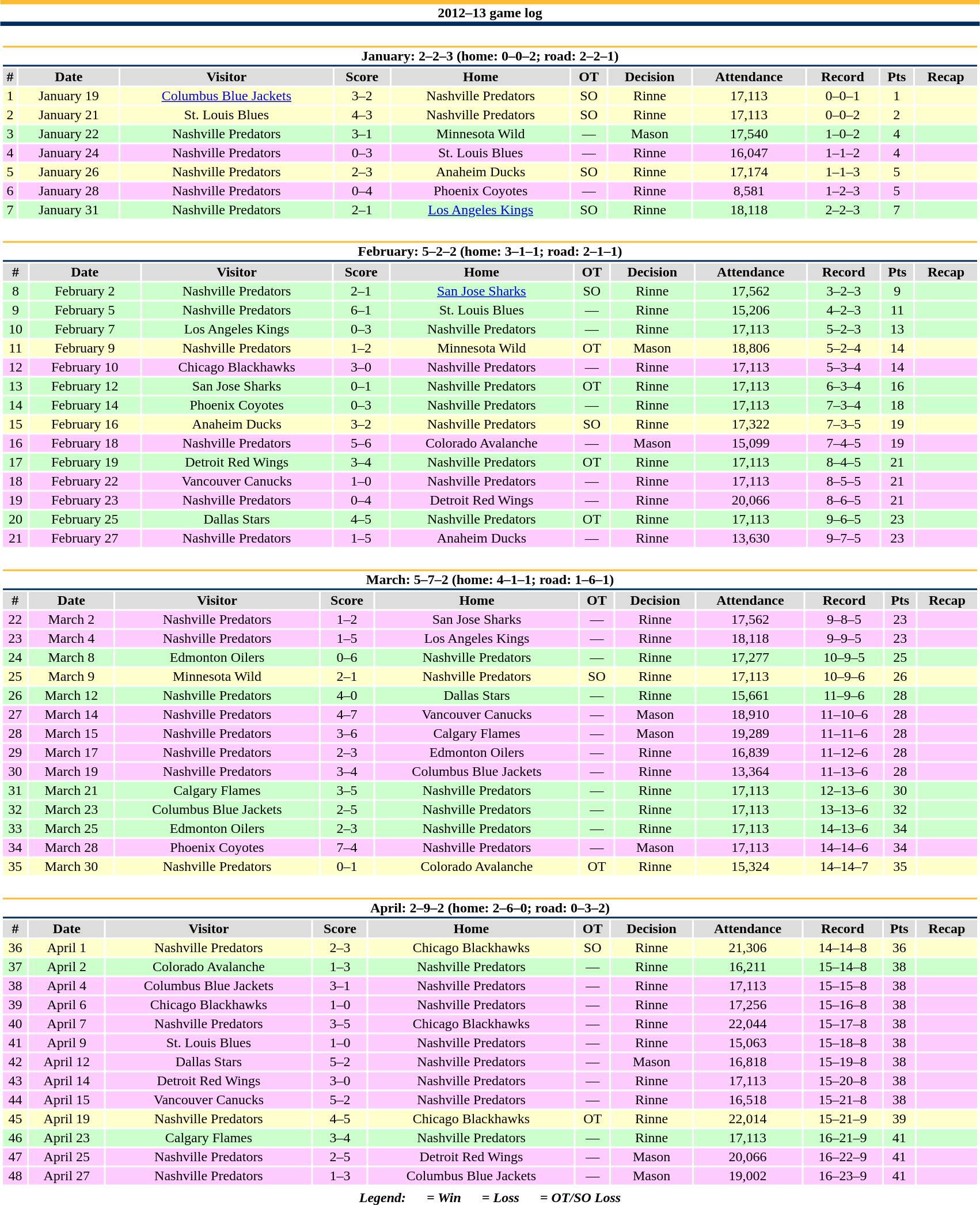<table class="toccolours" width=90% style="clear:both; margin:1.5em auto; text-align:center;">
<tr>
<th colspan=11 style="background:#FFFFFF;border-top:#FDBB2F 5px solid;border-bottom:#002E62 5px solid;">2012–13 game log</th>
</tr>
<tr>
<td colspan=11><br><table class="toccolours collapsible collapsed" width=100%>
<tr>
<th colspan=11 style="background:#FFFFFF;border-top:#FDBB2F 2px solid;border-bottom:#002E62 2px solid;">January: 2–2–3 (home: 0–0–2; road: 2–2–1)</th>
</tr>
<tr align="center" bgcolor="#dddddd">
<th>#</th>
<th>Date</th>
<th>Visitor</th>
<th>Score</th>
<th>Home</th>
<th>OT</th>
<th>Decision</th>
<th>Attendance</th>
<th>Record</th>
<th>Pts</th>
<th>Recap</th>
</tr>
<tr bgcolor="#ffc">
<td>1</td>
<td>January 19</td>
<td><a href='#'>Columbus Blue Jackets</a></td>
<td>3–2</td>
<td>Nashville Predators</td>
<td>SO</td>
<td>Rinne</td>
<td>17,113</td>
<td>0–0–1</td>
<td>1</td>
<td></td>
</tr>
<tr bgcolor="#ffc">
<td>2</td>
<td>January 21</td>
<td>St. Louis Blues</td>
<td>4–3</td>
<td>Nashville Predators</td>
<td>SO</td>
<td>Rinne</td>
<td>17,113</td>
<td>0–0–2</td>
<td>2</td>
<td></td>
</tr>
<tr bgcolor="#cfc">
<td>3</td>
<td>January 22</td>
<td>Nashville Predators</td>
<td>3–1</td>
<td>Minnesota Wild</td>
<td>—</td>
<td>Mason</td>
<td>17,540</td>
<td>1–0–2</td>
<td>4</td>
<td></td>
</tr>
<tr bgcolor="#fcf">
<td>4</td>
<td>January 24</td>
<td>Nashville Predators</td>
<td>0–3</td>
<td>St. Louis Blues</td>
<td>—</td>
<td>Rinne</td>
<td>16,047</td>
<td>1–1–2</td>
<td>4</td>
<td></td>
</tr>
<tr bgcolor="#ffc">
<td>5</td>
<td>January 26</td>
<td>Nashville Predators</td>
<td>2–3</td>
<td>Anaheim Ducks</td>
<td>SO</td>
<td>Rinne</td>
<td>17,174</td>
<td>1–1–3</td>
<td>5</td>
<td></td>
</tr>
<tr bgcolor="#fcf">
<td>6</td>
<td>January 28</td>
<td>Nashville Predators</td>
<td>0–4</td>
<td>Phoenix Coyotes</td>
<td>—</td>
<td>Rinne</td>
<td>8,581</td>
<td>1–2–3</td>
<td>5</td>
<td></td>
</tr>
<tr bgcolor="#cfc">
<td>7</td>
<td>January 31</td>
<td>Nashville Predators</td>
<td>2–1</td>
<td><a href='#'>Los Angeles Kings</a></td>
<td>SO</td>
<td>Rinne</td>
<td>18,118</td>
<td>2–2–3</td>
<td>7</td>
<td></td>
</tr>
</table>
</td>
</tr>
<tr>
<td colspan=11><br><table class="toccolours collapsible collapsed" width=100%>
<tr>
<th colspan=11 style="background:#FFFFFF;border-top:#FDBB2F 2px solid;border-bottom:#002E62 2px solid;">February: 5–2–2 (home: 3–1–1; road: 2–1–1)</th>
</tr>
<tr align="center" bgcolor="#dddddd">
<th>#</th>
<th>Date</th>
<th>Visitor</th>
<th>Score</th>
<th>Home</th>
<th>OT</th>
<th>Decision</th>
<th>Attendance</th>
<th>Record</th>
<th>Pts</th>
<th>Recap</th>
</tr>
<tr bgcolor="#cfc">
<td>8</td>
<td>February 2</td>
<td>Nashville Predators</td>
<td>2–1</td>
<td><a href='#'>San Jose Sharks</a></td>
<td>SO</td>
<td>Rinne</td>
<td>17,562</td>
<td>3–2–3</td>
<td>9</td>
<td></td>
</tr>
<tr bgcolor="#cfc">
<td>9</td>
<td>February 5</td>
<td>Nashville Predators</td>
<td>6–1</td>
<td>St. Louis Blues</td>
<td>—</td>
<td>Rinne</td>
<td>15,206</td>
<td>4–2–3</td>
<td>11</td>
<td></td>
</tr>
<tr bgcolor="#cfc">
<td>10</td>
<td>February 7</td>
<td>Los Angeles Kings</td>
<td>0–3</td>
<td>Nashville Predators</td>
<td>—</td>
<td>Rinne</td>
<td>17,113</td>
<td>5–2–3</td>
<td>13</td>
<td></td>
</tr>
<tr bgcolor="#ffc">
<td>11</td>
<td>February 9</td>
<td>Nashville Predators</td>
<td>1–2</td>
<td>Minnesota Wild</td>
<td>OT</td>
<td>Mason</td>
<td>18,806</td>
<td>5–2–4</td>
<td>14</td>
<td></td>
</tr>
<tr bgcolor="#fcf">
<td>12</td>
<td>February 10</td>
<td>Chicago Blackhawks</td>
<td>3–0</td>
<td>Nashville Predators</td>
<td>—</td>
<td>Rinne</td>
<td>17,113</td>
<td>5–3–4</td>
<td>14</td>
<td></td>
</tr>
<tr bgcolor="#cfc">
<td>13</td>
<td>February 12</td>
<td>San Jose Sharks</td>
<td>0–1</td>
<td>Nashville Predators</td>
<td>OT</td>
<td>Rinne</td>
<td>17,113</td>
<td>6–3–4</td>
<td>16</td>
<td></td>
</tr>
<tr bgcolor="#cfc">
<td>14</td>
<td>February 14</td>
<td>Phoenix Coyotes</td>
<td>0–3</td>
<td>Nashville Predators</td>
<td>—</td>
<td>Rinne</td>
<td>17,113</td>
<td>7–3–4</td>
<td>18</td>
<td></td>
</tr>
<tr bgcolor="#ffc">
<td>15</td>
<td>February 16</td>
<td>Anaheim Ducks</td>
<td>3–2</td>
<td>Nashville Predators</td>
<td>SO</td>
<td>Rinne</td>
<td>17,322</td>
<td>7–3–5</td>
<td>19</td>
<td></td>
</tr>
<tr bgcolor="#fcf">
<td>16</td>
<td>February 18</td>
<td>Nashville Predators</td>
<td>5–6</td>
<td>Colorado Avalanche</td>
<td>—</td>
<td>Mason</td>
<td>15,099</td>
<td>7–4–5</td>
<td>19</td>
<td></td>
</tr>
<tr bgcolor="#cfc">
<td>17</td>
<td>February 19</td>
<td>Detroit Red Wings</td>
<td>3–4</td>
<td>Nashville Predators</td>
<td>OT</td>
<td>Rinne</td>
<td>17,113</td>
<td>8–4–5</td>
<td>21</td>
<td></td>
</tr>
<tr bgcolor="#fcf">
<td>18</td>
<td>February 22</td>
<td>Vancouver Canucks</td>
<td>1–0</td>
<td>Nashville Predators</td>
<td>—</td>
<td>Rinne</td>
<td>17,113</td>
<td>8–5–5</td>
<td>21</td>
<td></td>
</tr>
<tr bgcolor="#fcf">
<td>19</td>
<td>February 23</td>
<td>Nashville Predators</td>
<td>0–4</td>
<td>Detroit Red Wings</td>
<td>—</td>
<td>Rinne</td>
<td>20,066</td>
<td>8–6–5</td>
<td>21</td>
<td></td>
</tr>
<tr bgcolor="#cfc">
<td>20</td>
<td>February 25</td>
<td>Dallas Stars</td>
<td>4–5</td>
<td>Nashville Predators</td>
<td>OT</td>
<td>Rinne</td>
<td>17,113</td>
<td>9–6–5</td>
<td>23</td>
<td></td>
</tr>
<tr bgcolor="#fcf">
<td>21</td>
<td>February 27</td>
<td>Nashville Predators</td>
<td>1–5</td>
<td>Anaheim Ducks</td>
<td>—</td>
<td>Rinne</td>
<td>13,630</td>
<td>9–7–5</td>
<td>23</td>
<td></td>
</tr>
</table>
</td>
</tr>
<tr>
<td colspan=11><br><table class="toccolours collapsible collapsed" width=100%>
<tr>
<th colspan=11 style="background:#FFFFFF;border-top:#FDBB2F 2px solid;border-bottom:#002E62 2px solid;">March: 5–7–2 (home: 4–1–1; road: 1–6–1)</th>
</tr>
<tr align="center" bgcolor="#dddddd">
<th>#</th>
<th>Date</th>
<th>Visitor</th>
<th>Score</th>
<th>Home</th>
<th>OT</th>
<th>Decision</th>
<th>Attendance</th>
<th>Record</th>
<th>Pts</th>
<th>Recap</th>
</tr>
<tr bgcolor="#fcf">
<td>22</td>
<td>March 2</td>
<td>Nashville Predators</td>
<td>1–2</td>
<td>San Jose Sharks</td>
<td>—</td>
<td>Rinne</td>
<td>17,562</td>
<td>9–8–5</td>
<td>23</td>
<td></td>
</tr>
<tr bgcolor="#fcf">
<td>23</td>
<td>March 4</td>
<td>Nashville Predators</td>
<td>1–5</td>
<td>Los Angeles Kings</td>
<td>—</td>
<td>Rinne</td>
<td>18,118</td>
<td>9–9–5</td>
<td>23</td>
<td></td>
</tr>
<tr bgcolor="#cfc">
<td>24</td>
<td>March 8</td>
<td>Edmonton Oilers</td>
<td>0–6</td>
<td>Nashville Predators</td>
<td>—</td>
<td>Rinne</td>
<td>17,277</td>
<td>10–9–5</td>
<td>25</td>
<td></td>
</tr>
<tr bgcolor="#ffc">
<td>25</td>
<td>March 9</td>
<td>Minnesota Wild</td>
<td>2–1</td>
<td>Nashville Predators</td>
<td>SO</td>
<td>Rinne</td>
<td>17,113</td>
<td>10–9–6</td>
<td>26</td>
<td></td>
</tr>
<tr bgcolor="#cfc">
<td>26</td>
<td>March 12</td>
<td>Nashville Predators</td>
<td>4–0</td>
<td>Dallas Stars</td>
<td>—</td>
<td>Rinne</td>
<td>15,661</td>
<td>11–9–6</td>
<td>28</td>
<td></td>
</tr>
<tr bgcolor="#fcf">
<td>27</td>
<td>March 14</td>
<td>Nashville Predators</td>
<td>4–7</td>
<td>Vancouver Canucks</td>
<td>—</td>
<td>Mason</td>
<td>18,910</td>
<td>11–10–6</td>
<td>28</td>
<td></td>
</tr>
<tr bgcolor="#fcf">
<td>28</td>
<td>March 15</td>
<td>Nashville Predators</td>
<td>3–6</td>
<td>Calgary Flames</td>
<td>—</td>
<td>Mason</td>
<td>19,289</td>
<td>11–11–6</td>
<td>28</td>
<td></td>
</tr>
<tr bgcolor="#fcf">
<td>29</td>
<td>March 17</td>
<td>Nashville Predators</td>
<td>2–3</td>
<td>Edmonton Oilers</td>
<td>—</td>
<td>Rinne</td>
<td>16,839</td>
<td>11–12–6</td>
<td>28</td>
<td></td>
</tr>
<tr bgcolor="#fcf">
<td>30</td>
<td>March 19</td>
<td>Nashville Predators</td>
<td>3–4</td>
<td>Columbus Blue Jackets</td>
<td>—</td>
<td>Rinne</td>
<td>13,364</td>
<td>11–13–6</td>
<td>28</td>
<td></td>
</tr>
<tr bgcolor="#cfc">
<td>31</td>
<td>March 21</td>
<td>Calgary Flames</td>
<td>3–5</td>
<td>Nashville Predators</td>
<td>—</td>
<td>Rinne</td>
<td>17,113</td>
<td>12–13–6</td>
<td>30</td>
<td></td>
</tr>
<tr bgcolor="#cfc">
<td>32</td>
<td>March 23</td>
<td>Columbus Blue Jackets</td>
<td>2–5</td>
<td>Nashville Predators</td>
<td>—</td>
<td>Rinne</td>
<td>17,113</td>
<td>13–13–6</td>
<td>32</td>
<td></td>
</tr>
<tr bgcolor="#cfc">
<td>33</td>
<td>March 25</td>
<td>Edmonton Oilers</td>
<td>2–3</td>
<td>Nashville Predators</td>
<td>—</td>
<td>Rinne</td>
<td>17,113</td>
<td>14–13–6</td>
<td>34</td>
<td></td>
</tr>
<tr bgcolor="#fcf">
<td>34</td>
<td>March 28</td>
<td>Phoenix Coyotes</td>
<td>7–4</td>
<td>Nashville Predators</td>
<td>—</td>
<td>Mason</td>
<td>17,113</td>
<td>14–14–6</td>
<td>34</td>
<td></td>
</tr>
<tr bgcolor="#ffc">
<td>35</td>
<td>March 30</td>
<td>Nashville Predators</td>
<td>0–1</td>
<td>Colorado Avalanche</td>
<td>OT</td>
<td>Rinne</td>
<td>15,324</td>
<td>14–14–7</td>
<td>35</td>
<td></td>
</tr>
</table>
</td>
</tr>
<tr>
<td colspan=11><br><table class="toccolours collapsible collapsed" width=100%>
<tr>
<th colspan=11 style="background:#FFFFFF;border-top:#FDBB2F 2px solid;border-bottom:#002E62 2px solid;">April: 2–9–2 (home: 2–6–0; road: 0–3–2)</th>
</tr>
<tr align="center" bgcolor="#dddddd">
<th>#</th>
<th>Date</th>
<th>Visitor</th>
<th>Score</th>
<th>Home</th>
<th>OT</th>
<th>Decision</th>
<th>Attendance</th>
<th>Record</th>
<th>Pts</th>
<th>Recap</th>
</tr>
<tr bgcolor="#ffc">
<td>36</td>
<td>April 1</td>
<td>Nashville Predators</td>
<td>2–3</td>
<td>Chicago Blackhawks</td>
<td>SO</td>
<td>Rinne</td>
<td>21,306</td>
<td>14–14–8</td>
<td>36</td>
<td></td>
</tr>
<tr bgcolor="#cfc">
<td>37</td>
<td>April 2</td>
<td>Colorado Avalanche</td>
<td>1–3</td>
<td>Nashville Predators</td>
<td>—</td>
<td>Rinne</td>
<td>16,211</td>
<td>15–14–8</td>
<td>38</td>
<td></td>
</tr>
<tr bgcolor="#fcf">
<td>38</td>
<td>April 4</td>
<td>Columbus Blue Jackets</td>
<td>3–1</td>
<td>Nashville Predators</td>
<td>—</td>
<td>Rinne</td>
<td>17,113</td>
<td>15–15–8</td>
<td>38</td>
<td></td>
</tr>
<tr bgcolor="#fcf">
<td>39</td>
<td>April 6</td>
<td>Chicago Blackhawks</td>
<td>1–0</td>
<td>Nashville Predators</td>
<td>—</td>
<td>Rinne</td>
<td>17,256</td>
<td>15–16–8</td>
<td>38</td>
<td></td>
</tr>
<tr bgcolor="#fcf">
<td>40</td>
<td>April 7</td>
<td>Nashville Predators</td>
<td>3–5</td>
<td>Chicago Blackhawks</td>
<td>—</td>
<td>Rinne</td>
<td>22,044</td>
<td>15–17–8</td>
<td>38</td>
<td></td>
</tr>
<tr bgcolor="#fcf">
<td>41</td>
<td>April 9</td>
<td>St. Louis Blues</td>
<td>1–0</td>
<td>Nashville Predators</td>
<td>—</td>
<td>Rinne</td>
<td>15,063</td>
<td>15–18–8</td>
<td>38</td>
<td></td>
</tr>
<tr bgcolor="#fcf">
<td>42</td>
<td>April 12</td>
<td>Dallas Stars</td>
<td>5–2</td>
<td>Nashville Predators</td>
<td>—</td>
<td>Mason</td>
<td>16,818</td>
<td>15–19–8</td>
<td>38</td>
<td></td>
</tr>
<tr bgcolor="#fcf">
<td>43</td>
<td>April 14</td>
<td>Detroit Red Wings</td>
<td>3–0</td>
<td>Nashville Predators</td>
<td>—</td>
<td>Rinne</td>
<td>17,113</td>
<td>15–20–8</td>
<td>38</td>
<td></td>
</tr>
<tr bgcolor="#fcf">
<td>44</td>
<td>April 15</td>
<td>Vancouver Canucks</td>
<td>5–2</td>
<td>Nashville Predators</td>
<td>—</td>
<td>Rinne</td>
<td>16,518</td>
<td>15–21–8</td>
<td>38</td>
<td></td>
</tr>
<tr bgcolor="#ffc">
<td>45</td>
<td>April 19</td>
<td>Nashville Predators</td>
<td>4–5</td>
<td>Chicago Blackhawks</td>
<td>OT</td>
<td>Rinne</td>
<td>22,014</td>
<td>15–21–9</td>
<td>39</td>
<td></td>
</tr>
<tr bgcolor="#cfc">
<td>46</td>
<td>April 23</td>
<td>Calgary Flames</td>
<td>3–4</td>
<td>Nashville Predators</td>
<td>—</td>
<td>Rinne</td>
<td>17,113</td>
<td>16–21–9</td>
<td>41</td>
<td></td>
</tr>
<tr bgcolor="#fcf">
<td>47</td>
<td>April 25</td>
<td>Nashville Predators</td>
<td>2–5</td>
<td>Detroit Red Wings</td>
<td>—</td>
<td>Mason</td>
<td>20,066</td>
<td>16–22–9</td>
<td>41</td>
<td></td>
</tr>
<tr bgcolor="#fcf">
<td>48</td>
<td>April 27</td>
<td>Nashville Predators</td>
<td>1–3</td>
<td>Columbus Blue Jackets</td>
<td>—</td>
<td>Mason</td>
<td>19,002</td>
<td>16–23–9</td>
<td>41</td>
<td></td>
</tr>
</table>
</td>
</tr>
<tr style="text-align:center;">
<th colspan=9><em>Legend:       = Win       = Loss       = OT/SO Loss</em></th>
</tr>
</table>
